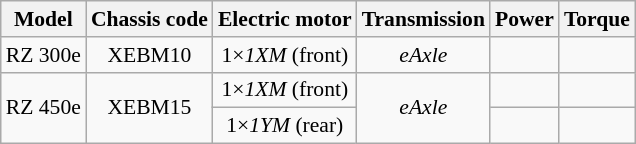<table class="wikitable" style="text-align:center; font-size:90%;">
<tr>
<th>Model</th>
<th>Chassis code</th>
<th>Electric motor</th>
<th>Transmission</th>
<th>Power</th>
<th>Torque</th>
</tr>
<tr>
<td rowspan=1>RZ 300e</td>
<td rowspan=1>XEBM10</td>
<td>1×<em>1XM</em> (front)</td>
<td rowspan=1><em>eAxle</em></td>
<td></td>
<td></td>
</tr>
<tr>
<td rowspan=2>RZ 450e</td>
<td rowspan=2>XEBM15</td>
<td>1×<em>1XM</em> (front)</td>
<td rowspan=2><em>eAxle</em></td>
<td></td>
<td></td>
</tr>
<tr>
<td>1×<em>1YM</em> (rear)</td>
<td></td>
<td></td>
</tr>
</table>
